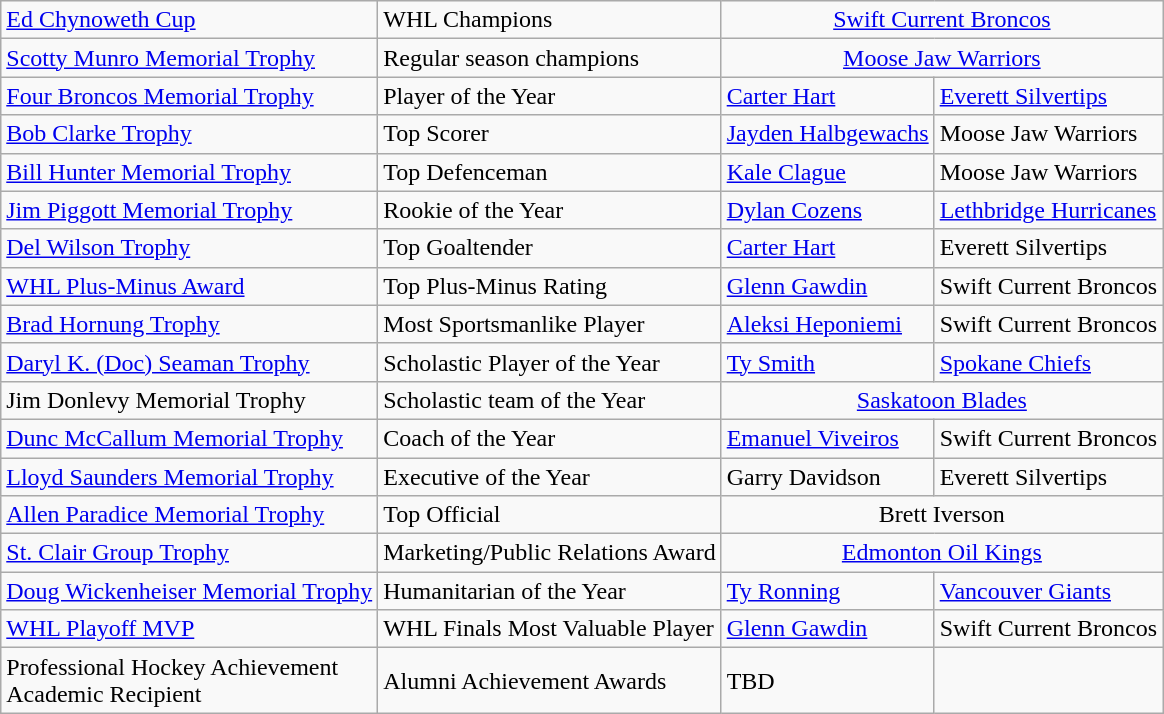<table class="wikitable">
<tr>
<td><a href='#'>Ed Chynoweth Cup</a></td>
<td>WHL Champions</td>
<td colspan=2 align=center><a href='#'>Swift Current Broncos</a></td>
</tr>
<tr>
<td><a href='#'>Scotty Munro Memorial Trophy</a></td>
<td>Regular season champions</td>
<td colspan=2 align=center><a href='#'>Moose Jaw Warriors</a></td>
</tr>
<tr>
<td><a href='#'>Four Broncos Memorial Trophy</a></td>
<td>Player of the Year</td>
<td><a href='#'>Carter Hart</a></td>
<td><a href='#'>Everett Silvertips</a></td>
</tr>
<tr>
<td><a href='#'>Bob Clarke Trophy</a></td>
<td>Top Scorer</td>
<td><a href='#'>Jayden Halbgewachs</a></td>
<td>Moose Jaw Warriors</td>
</tr>
<tr>
<td><a href='#'>Bill Hunter Memorial Trophy</a></td>
<td>Top Defenceman</td>
<td><a href='#'>Kale Clague</a></td>
<td>Moose Jaw Warriors</td>
</tr>
<tr>
<td><a href='#'>Jim Piggott Memorial Trophy</a></td>
<td>Rookie of the Year</td>
<td><a href='#'>Dylan Cozens</a></td>
<td><a href='#'>Lethbridge Hurricanes</a></td>
</tr>
<tr>
<td><a href='#'>Del Wilson Trophy</a></td>
<td>Top Goaltender</td>
<td><a href='#'>Carter Hart</a></td>
<td>Everett Silvertips</td>
</tr>
<tr>
<td><a href='#'>WHL Plus-Minus Award</a></td>
<td>Top Plus-Minus Rating</td>
<td><a href='#'>Glenn Gawdin</a></td>
<td>Swift Current Broncos</td>
</tr>
<tr>
<td><a href='#'>Brad Hornung Trophy</a></td>
<td>Most Sportsmanlike Player</td>
<td><a href='#'>Aleksi Heponiemi</a></td>
<td>Swift Current Broncos</td>
</tr>
<tr>
<td><a href='#'>Daryl K. (Doc) Seaman Trophy</a></td>
<td>Scholastic Player of the Year</td>
<td><a href='#'>Ty Smith</a></td>
<td><a href='#'>Spokane Chiefs</a></td>
</tr>
<tr>
<td>Jim Donlevy Memorial Trophy</td>
<td>Scholastic team of the Year</td>
<td colspan="2" style="text-align:center;"><a href='#'>Saskatoon Blades</a></td>
</tr>
<tr>
<td><a href='#'>Dunc McCallum Memorial Trophy</a></td>
<td>Coach of the Year</td>
<td><a href='#'>Emanuel Viveiros</a></td>
<td>Swift Current Broncos</td>
</tr>
<tr>
<td><a href='#'>Lloyd Saunders Memorial Trophy</a></td>
<td>Executive of the Year</td>
<td>Garry Davidson</td>
<td>Everett Silvertips</td>
</tr>
<tr>
<td><a href='#'>Allen Paradice Memorial Trophy</a></td>
<td>Top Official</td>
<td colspan=2 align=center>Brett Iverson</td>
</tr>
<tr>
<td><a href='#'>St. Clair Group Trophy</a></td>
<td>Marketing/Public Relations Award</td>
<td colspan=2 align=center><a href='#'>Edmonton Oil Kings</a></td>
</tr>
<tr>
<td><a href='#'>Doug Wickenheiser Memorial Trophy</a></td>
<td>Humanitarian of the Year</td>
<td><a href='#'>Ty Ronning</a></td>
<td><a href='#'>Vancouver Giants</a></td>
</tr>
<tr>
<td><a href='#'>WHL Playoff MVP</a></td>
<td>WHL Finals Most Valuable Player</td>
<td><a href='#'>Glenn Gawdin</a></td>
<td>Swift Current Broncos</td>
</tr>
<tr>
<td>Professional Hockey Achievement<br>Academic Recipient</td>
<td>Alumni Achievement Awards</td>
<td>TBD</td>
</tr>
</table>
